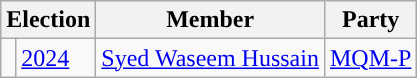<table class="wikitable">
<tr>
<th colspan="2">Election</th>
<th>Member</th>
<th>Party</th>
</tr>
<tr>
<td style="background-color: "></td>
<td><a href='#'>2024</a></td>
<td><a href='#'>Syed Waseem Hussain</a></td>
<td><a href='#'>MQM-P</a></td>
</tr>
</table>
